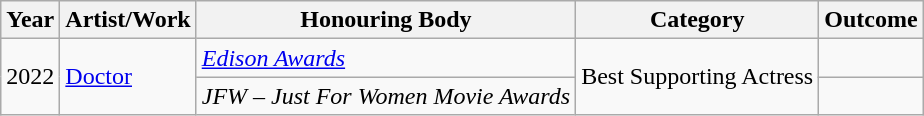<table class="wikitable">
<tr>
<th>Year</th>
<th>Artist/Work</th>
<th>Honouring Body</th>
<th>Category</th>
<th>Outcome</th>
</tr>
<tr>
<td rowspan="2">2022</td>
<td rowspan="2"><a href='#'>Doctor</a></td>
<td><a href='#'><em>Edison Awards</em></a></td>
<td rowspan="2">Best Supporting Actress</td>
<td></td>
</tr>
<tr>
<td><em>JFW – Just For Women Movie Awards</em></td>
<td></td>
</tr>
</table>
